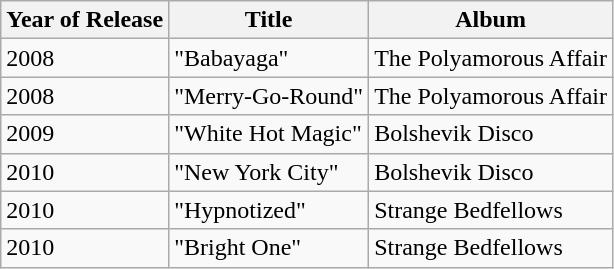<table class="wikitable">
<tr>
<th>Year of Release</th>
<th>Title</th>
<th>Album</th>
</tr>
<tr>
<td>2008</td>
<td>"Babayaga"</td>
<td>The Polyamorous Affair</td>
</tr>
<tr>
<td>2008</td>
<td>"Merry-Go-Round"</td>
<td>The Polyamorous Affair</td>
</tr>
<tr>
<td>2009</td>
<td>"White Hot Magic"</td>
<td>Bolshevik Disco</td>
</tr>
<tr>
<td>2010</td>
<td>"New York City"</td>
<td>Bolshevik Disco</td>
</tr>
<tr>
<td>2010</td>
<td>"Hypnotized"</td>
<td>Strange Bedfellows</td>
</tr>
<tr>
<td>2010</td>
<td>"Bright One"</td>
<td>Strange Bedfellows</td>
</tr>
</table>
